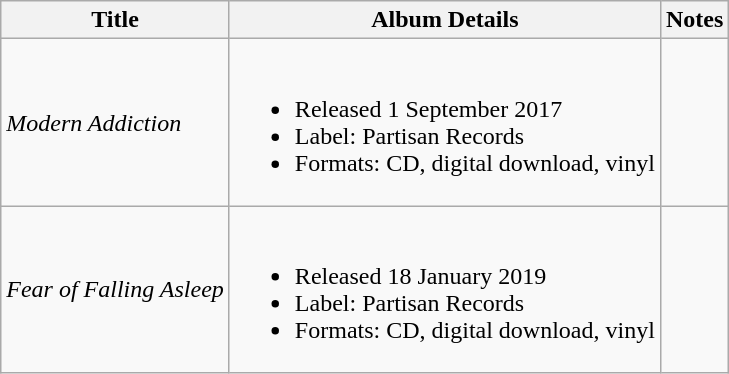<table class="wikitable">
<tr>
<th>Title</th>
<th>Album Details</th>
<th>Notes</th>
</tr>
<tr>
<td><em>Modern Addiction</em></td>
<td><br><ul><li>Released 1 September 2017</li><li>Label: Partisan Records</li><li>Formats: CD, digital download, vinyl</li></ul></td>
<td></td>
</tr>
<tr>
<td><em>Fear of Falling Asleep</em></td>
<td><br><ul><li>Released 18 January 2019</li><li>Label: Partisan Records</li><li>Formats: CD, digital download, vinyl</li></ul></td>
<td></td>
</tr>
</table>
